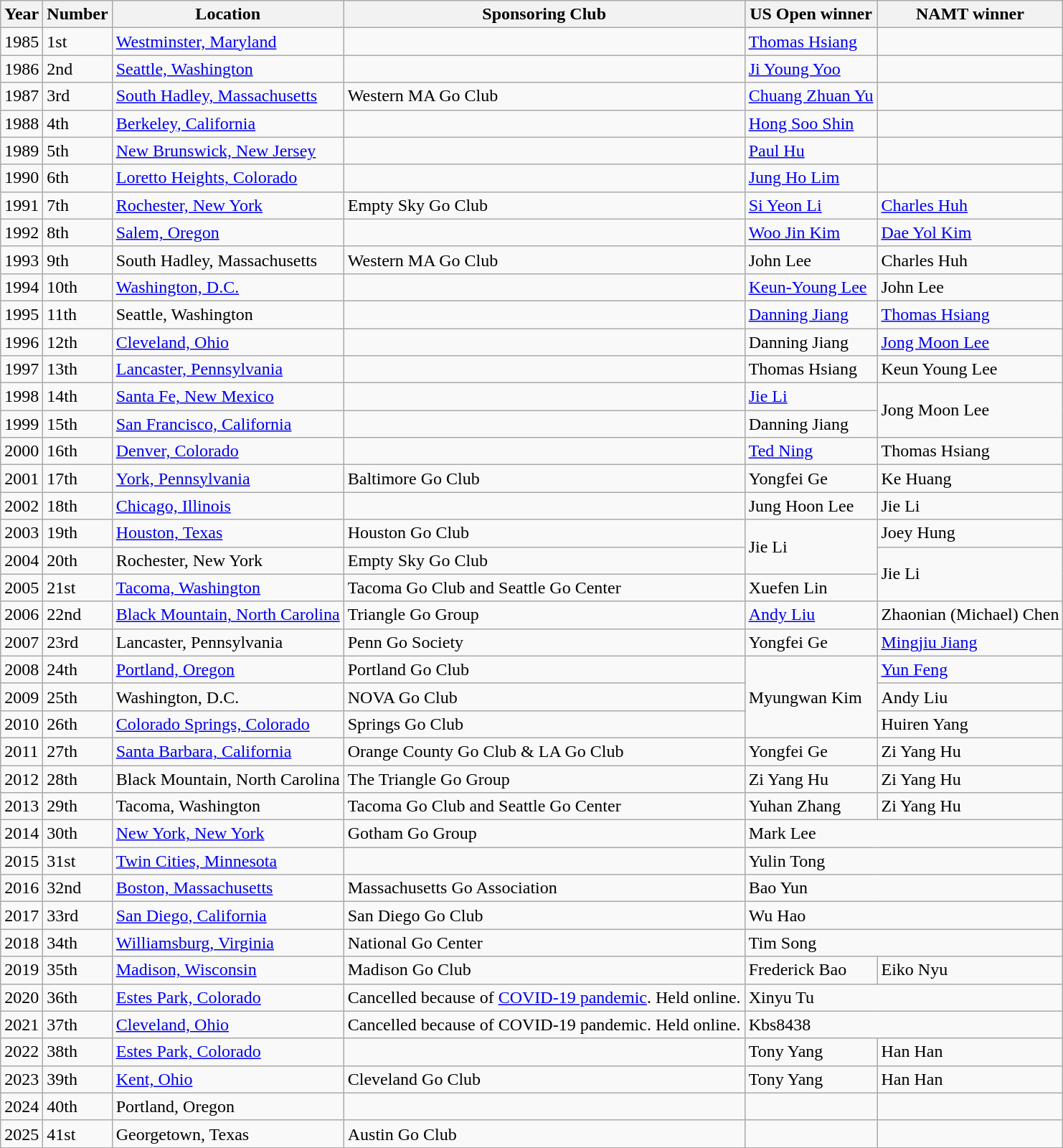<table class="wikitable">
<tr>
<th>Year</th>
<th>Number</th>
<th>Location</th>
<th>Sponsoring Club</th>
<th>US Open winner</th>
<th>NAMT winner</th>
</tr>
<tr>
<td>1985</td>
<td>1st</td>
<td><a href='#'>Westminster, Maryland</a></td>
<td></td>
<td><a href='#'>Thomas Hsiang</a></td>
<td></td>
</tr>
<tr>
<td>1986</td>
<td>2nd</td>
<td><a href='#'>Seattle, Washington</a></td>
<td></td>
<td><a href='#'>Ji Young Yoo</a></td>
<td></td>
</tr>
<tr>
<td>1987</td>
<td>3rd</td>
<td><a href='#'>South Hadley, Massachusetts</a></td>
<td>Western MA Go Club</td>
<td><a href='#'>Chuang Zhuan Yu</a></td>
<td></td>
</tr>
<tr>
<td>1988</td>
<td>4th</td>
<td><a href='#'>Berkeley, California</a></td>
<td></td>
<td><a href='#'>Hong Soo Shin</a></td>
<td></td>
</tr>
<tr>
<td>1989</td>
<td>5th</td>
<td><a href='#'>New Brunswick, New Jersey</a></td>
<td></td>
<td><a href='#'>Paul Hu</a></td>
<td></td>
</tr>
<tr>
<td>1990</td>
<td>6th</td>
<td><a href='#'>Loretto Heights, Colorado</a></td>
<td></td>
<td><a href='#'>Jung Ho Lim</a></td>
<td></td>
</tr>
<tr>
<td>1991</td>
<td>7th</td>
<td><a href='#'>Rochester, New York</a></td>
<td>Empty Sky Go Club</td>
<td><a href='#'>Si Yeon Li</a></td>
<td><a href='#'>Charles Huh</a></td>
</tr>
<tr>
<td>1992</td>
<td>8th</td>
<td><a href='#'>Salem, Oregon</a></td>
<td></td>
<td><a href='#'>Woo Jin Kim</a></td>
<td><a href='#'>Dae Yol Kim</a></td>
</tr>
<tr>
<td>1993</td>
<td>9th</td>
<td>South Hadley, Massachusetts</td>
<td>Western MA Go Club</td>
<td>John Lee</td>
<td>Charles Huh</td>
</tr>
<tr>
<td>1994</td>
<td>10th</td>
<td><a href='#'>Washington, D.C.</a></td>
<td></td>
<td><a href='#'>Keun-Young Lee</a></td>
<td>John Lee</td>
</tr>
<tr>
<td>1995</td>
<td>11th</td>
<td>Seattle, Washington</td>
<td></td>
<td><a href='#'>Danning Jiang</a></td>
<td><a href='#'>Thomas Hsiang</a></td>
</tr>
<tr>
<td>1996</td>
<td>12th</td>
<td><a href='#'>Cleveland, Ohio</a></td>
<td></td>
<td>Danning Jiang</td>
<td><a href='#'>Jong Moon Lee</a></td>
</tr>
<tr>
<td>1997</td>
<td>13th</td>
<td><a href='#'>Lancaster, Pennsylvania</a></td>
<td></td>
<td>Thomas Hsiang</td>
<td>Keun Young Lee</td>
</tr>
<tr>
<td>1998</td>
<td>14th</td>
<td><a href='#'>Santa Fe, New Mexico</a></td>
<td></td>
<td><a href='#'>Jie Li</a></td>
<td rowspan=2>Jong Moon Lee</td>
</tr>
<tr>
<td>1999</td>
<td>15th</td>
<td><a href='#'>San Francisco, California</a></td>
<td></td>
<td>Danning Jiang</td>
</tr>
<tr>
<td>2000</td>
<td>16th</td>
<td><a href='#'>Denver, Colorado</a></td>
<td></td>
<td><a href='#'>Ted Ning</a></td>
<td>Thomas Hsiang</td>
</tr>
<tr>
<td>2001</td>
<td>17th</td>
<td><a href='#'>York, Pennsylvania</a></td>
<td>Baltimore Go Club</td>
<td>Yongfei Ge</td>
<td>Ke Huang</td>
</tr>
<tr>
<td>2002</td>
<td>18th</td>
<td><a href='#'>Chicago, Illinois</a></td>
<td></td>
<td>Jung Hoon Lee</td>
<td>Jie Li</td>
</tr>
<tr>
<td>2003</td>
<td>19th</td>
<td><a href='#'>Houston, Texas</a></td>
<td>Houston Go Club</td>
<td rowspan=2>Jie Li</td>
<td>Joey Hung</td>
</tr>
<tr>
<td>2004</td>
<td>20th</td>
<td>Rochester, New York</td>
<td>Empty Sky Go Club</td>
<td rowspan=2>Jie Li</td>
</tr>
<tr>
<td>2005</td>
<td>21st</td>
<td><a href='#'>Tacoma, Washington</a></td>
<td>Tacoma Go Club and Seattle Go Center</td>
<td>Xuefen Lin</td>
</tr>
<tr>
<td>2006</td>
<td>22nd</td>
<td><a href='#'>Black Mountain, North Carolina</a></td>
<td>Triangle Go Group</td>
<td><a href='#'>Andy Liu</a></td>
<td>Zhaonian (Michael) Chen</td>
</tr>
<tr>
<td>2007</td>
<td>23rd</td>
<td>Lancaster, Pennsylvania</td>
<td>Penn Go Society</td>
<td>Yongfei Ge</td>
<td><a href='#'>Mingjiu Jiang</a></td>
</tr>
<tr>
<td>2008</td>
<td>24th</td>
<td><a href='#'>Portland, Oregon</a></td>
<td>Portland Go Club</td>
<td rowspan=3>Myungwan Kim</td>
<td><a href='#'>Yun Feng</a></td>
</tr>
<tr>
<td>2009</td>
<td>25th</td>
<td>Washington, D.C.</td>
<td>NOVA Go Club</td>
<td>Andy Liu</td>
</tr>
<tr>
<td>2010</td>
<td>26th</td>
<td><a href='#'>Colorado Springs, Colorado</a></td>
<td>Springs Go Club</td>
<td>Huiren Yang</td>
</tr>
<tr>
<td>2011</td>
<td>27th</td>
<td><a href='#'>Santa Barbara, California</a></td>
<td>Orange County Go Club & LA Go Club</td>
<td>Yongfei Ge</td>
<td>Zi Yang Hu</td>
</tr>
<tr>
<td>2012</td>
<td>28th</td>
<td>Black Mountain, North Carolina</td>
<td>The Triangle Go Group</td>
<td>Zi Yang Hu</td>
<td>Zi Yang Hu</td>
</tr>
<tr>
<td>2013</td>
<td>29th</td>
<td>Tacoma, Washington</td>
<td>Tacoma Go Club and Seattle Go Center</td>
<td>Yuhan Zhang</td>
<td>Zi Yang Hu</td>
</tr>
<tr>
<td>2014</td>
<td>30th</td>
<td><a href='#'>New York, New York</a></td>
<td>Gotham Go Group</td>
<td colspan=2>Mark Lee</td>
</tr>
<tr>
<td>2015</td>
<td>31st</td>
<td><a href='#'>Twin Cities, Minnesota</a></td>
<td></td>
<td colspan=2>Yulin Tong</td>
</tr>
<tr>
<td>2016</td>
<td>32nd</td>
<td><a href='#'>Boston, Massachusetts</a></td>
<td>Massachusetts Go Association</td>
<td colspan=2>Bao Yun</td>
</tr>
<tr>
<td>2017</td>
<td>33rd</td>
<td><a href='#'>San Diego, California</a></td>
<td>San Diego Go Club</td>
<td colspan=2>Wu Hao</td>
</tr>
<tr>
<td>2018</td>
<td>34th</td>
<td><a href='#'>Williamsburg, Virginia</a></td>
<td>National Go Center</td>
<td colspan=2>Tim Song</td>
</tr>
<tr>
<td>2019</td>
<td>35th</td>
<td><a href='#'>Madison, Wisconsin</a></td>
<td>Madison Go Club</td>
<td>Frederick Bao</td>
<td>Eiko Nyu</td>
</tr>
<tr>
<td>2020</td>
<td>36th</td>
<td><a href='#'>Estes Park, Colorado</a></td>
<td>Cancelled because of <a href='#'>COVID-19 pandemic</a>. Held online.</td>
<td colspan=2>Xinyu Tu</td>
</tr>
<tr>
<td>2021</td>
<td>37th</td>
<td><a href='#'>Cleveland, Ohio</a></td>
<td>Cancelled because of COVID-19 pandemic. Held online.</td>
<td colspan=2>Kbs8438</td>
</tr>
<tr>
<td>2022</td>
<td>38th</td>
<td><a href='#'>Estes Park, Colorado</a></td>
<td></td>
<td>Tony Yang</td>
<td>Han Han</td>
</tr>
<tr>
<td>2023</td>
<td>39th</td>
<td><a href='#'>Kent, Ohio</a></td>
<td>Cleveland Go Club</td>
<td>Tony Yang</td>
<td>Han Han</td>
</tr>
<tr>
<td>2024</td>
<td>40th</td>
<td>Portland, Oregon</td>
<td></td>
<td></td>
<td></td>
</tr>
<tr>
<td>2025</td>
<td>41st</td>
<td>Georgetown, Texas</td>
<td>Austin Go Club</td>
<td></td>
<td></td>
</tr>
</table>
